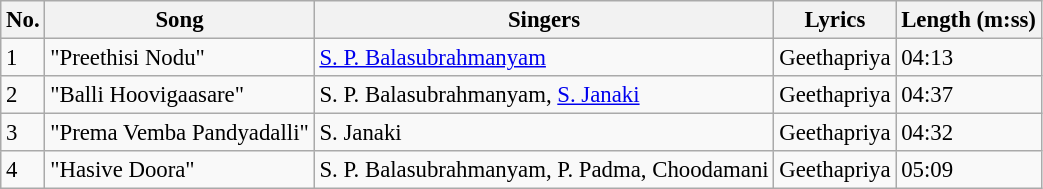<table class="wikitable" style="font-size:95%;">
<tr>
<th>No.</th>
<th>Song</th>
<th>Singers</th>
<th>Lyrics</th>
<th>Length (m:ss)</th>
</tr>
<tr>
<td>1</td>
<td>"Preethisi Nodu"</td>
<td><a href='#'>S. P. Balasubrahmanyam</a></td>
<td>Geethapriya</td>
<td>04:13</td>
</tr>
<tr>
<td>2</td>
<td>"Balli Hoovigaasare"</td>
<td>S. P. Balasubrahmanyam, <a href='#'>S. Janaki</a></td>
<td>Geethapriya</td>
<td>04:37</td>
</tr>
<tr>
<td>3</td>
<td>"Prema Vemba Pandyadalli"</td>
<td>S. Janaki</td>
<td>Geethapriya</td>
<td>04:32</td>
</tr>
<tr>
<td>4</td>
<td>"Hasive Doora"</td>
<td>S. P. Balasubrahmanyam, P. Padma, Choodamani</td>
<td>Geethapriya</td>
<td>05:09</td>
</tr>
</table>
